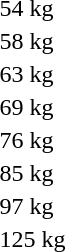<table>
<tr>
<td>54 kg</td>
<td></td>
<td></td>
<td></td>
</tr>
<tr>
<td>58 kg</td>
<td></td>
<td></td>
<td></td>
</tr>
<tr>
<td>63 kg</td>
<td></td>
<td></td>
<td></td>
</tr>
<tr>
<td>69 kg</td>
<td></td>
<td></td>
<td></td>
</tr>
<tr>
<td>76 kg</td>
<td></td>
<td></td>
<td></td>
</tr>
<tr>
<td>85 kg</td>
<td></td>
<td></td>
<td></td>
</tr>
<tr>
<td>97 kg</td>
<td></td>
<td></td>
<td></td>
</tr>
<tr>
<td>125 kg</td>
<td></td>
<td></td>
<td></td>
</tr>
</table>
